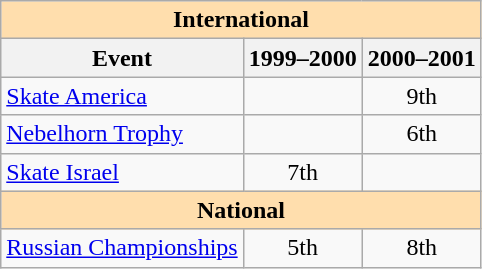<table class="wikitable" style="text-align:center">
<tr>
<th style="background-color: #ffdead; " colspan=3 align=center>International</th>
</tr>
<tr>
<th>Event</th>
<th>1999–2000</th>
<th>2000–2001</th>
</tr>
<tr>
<td align=left> <a href='#'>Skate America</a></td>
<td></td>
<td>9th</td>
</tr>
<tr>
<td align=left><a href='#'>Nebelhorn Trophy</a></td>
<td></td>
<td>6th</td>
</tr>
<tr>
<td align=left><a href='#'>Skate Israel</a></td>
<td>7th</td>
<td></td>
</tr>
<tr>
<th style="background-color: #ffdead; " colspan=3 align=center>National</th>
</tr>
<tr>
<td align=left><a href='#'>Russian Championships</a></td>
<td>5th</td>
<td>8th</td>
</tr>
</table>
